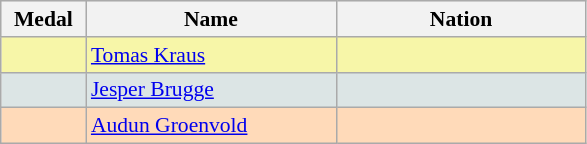<table class="wikitable" style="border:1px solid #aaa;font-size:90%;">
<tr style="background:#e4e4e4;">
<th width=50>Medal</th>
<th width=160>Name</th>
<th width=160>Nation</th>
</tr>
<tr style="background:#f7f6a8;">
<td align="center"></td>
<td><a href='#'>Tomas Kraus</a></td>
<td></td>
</tr>
<tr style="background:#dce5e5;">
<td align="center"></td>
<td><a href='#'>Jesper Brugge</a></td>
<td></td>
</tr>
<tr style="background:#ffdab9;">
<td align="center"></td>
<td><a href='#'>Audun Groenvold</a></td>
<td></td>
</tr>
</table>
